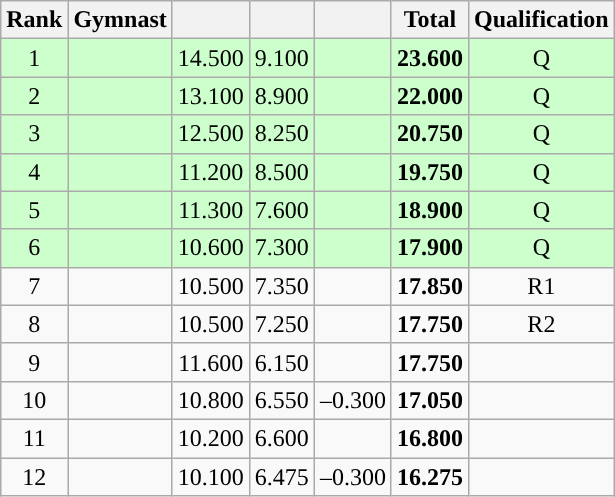<table class="wikitable sortable" style="text-align:center">
<tr>
<th>Rank</th>
<th>Gymnast</th>
<th><small></small></th>
<th><small></small></th>
<th><small></small></th>
<th>Total</th>
<th>Qualification</th>
</tr>
<tr bgcolor=ccffcc>
<td>1</td>
<td align=left></td>
<td>14.500</td>
<td>9.100</td>
<td></td>
<td><strong>23.600</strong></td>
<td>Q</td>
</tr>
<tr bgcolor=ccffcc>
<td>2</td>
<td align=left></td>
<td>13.100</td>
<td>8.900</td>
<td></td>
<td><strong>22.000</strong></td>
<td>Q</td>
</tr>
<tr bgcolor=ccffcc>
<td>3</td>
<td align=left></td>
<td>12.500</td>
<td>8.250</td>
<td></td>
<td><strong>20.750</strong></td>
<td>Q</td>
</tr>
<tr bgcolor=ccffcc>
<td>4</td>
<td align=left></td>
<td>11.200</td>
<td>8.500</td>
<td></td>
<td><strong>19.750</strong></td>
<td>Q</td>
</tr>
<tr bgcolor=ccffcc>
<td>5</td>
<td align=left></td>
<td>11.300</td>
<td>7.600</td>
<td></td>
<td><strong>18.900</strong></td>
<td>Q</td>
</tr>
<tr bgcolor=ccffcc>
<td>6</td>
<td align=left></td>
<td>10.600</td>
<td>7.300</td>
<td></td>
<td><strong>17.900</strong></td>
<td>Q</td>
</tr>
<tr>
<td>7</td>
<td align=left></td>
<td>10.500</td>
<td>7.350</td>
<td></td>
<td><strong>17.850</strong></td>
<td>R1</td>
</tr>
<tr>
<td>8</td>
<td align=left></td>
<td>10.500</td>
<td>7.250</td>
<td></td>
<td><strong>17.750</strong></td>
<td>R2</td>
</tr>
<tr>
<td>9</td>
<td align=left></td>
<td>11.600</td>
<td>6.150</td>
<td></td>
<td><strong>17.750</strong></td>
<td></td>
</tr>
<tr>
<td>10</td>
<td align=left></td>
<td>10.800</td>
<td>6.550</td>
<td>–0.300</td>
<td><strong>17.050</strong></td>
<td></td>
</tr>
<tr>
<td>11</td>
<td align=left></td>
<td>10.200</td>
<td>6.600</td>
<td></td>
<td><strong>16.800</strong></td>
<td></td>
</tr>
<tr>
<td>12</td>
<td align=left></td>
<td>10.100</td>
<td>6.475</td>
<td>–0.300</td>
<td><strong>16.275</strong></td>
<td></td>
</tr>
</table>
